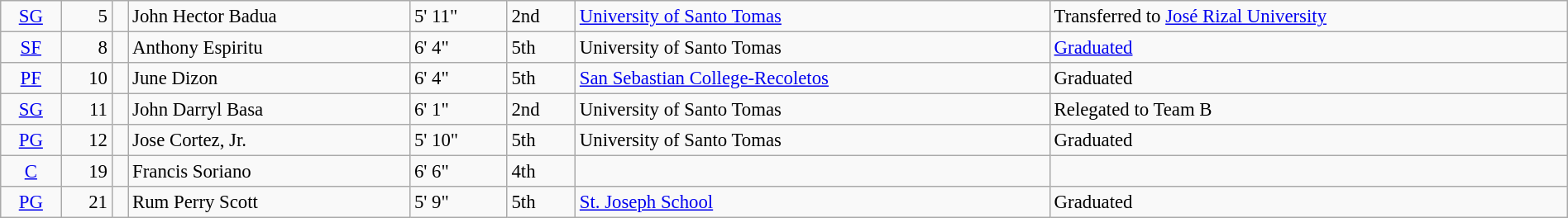<table class=wikitable width=100% style=font-size:95%>
<tr>
<td align=center><a href='#'>SG</a></td>
<td align=right>5</td>
<td></td>
<td>John Hector Badua</td>
<td>5' 11"</td>
<td>2nd</td>
<td><a href='#'>University of Santo Tomas</a></td>
<td>Transferred to <a href='#'>José Rizal University</a></td>
</tr>
<tr>
<td align=center><a href='#'>SF</a></td>
<td align=right>8</td>
<td></td>
<td>Anthony Espiritu</td>
<td>6' 4"</td>
<td>5th</td>
<td>University of Santo Tomas</td>
<td><a href='#'>Graduated</a></td>
</tr>
<tr>
<td align=center><a href='#'>PF</a></td>
<td align=right>10</td>
<td></td>
<td>June Dizon</td>
<td>6' 4"</td>
<td>5th</td>
<td><a href='#'>San Sebastian College-Recoletos</a></td>
<td>Graduated</td>
</tr>
<tr>
<td align=center><a href='#'>SG</a></td>
<td align=right>11</td>
<td></td>
<td>John Darryl Basa</td>
<td>6' 1"</td>
<td>2nd</td>
<td>University of Santo Tomas</td>
<td>Relegated to Team B</td>
</tr>
<tr>
<td align=center><a href='#'>PG</a></td>
<td align=right>12</td>
<td></td>
<td>Jose Cortez, Jr.</td>
<td>5' 10"</td>
<td>5th</td>
<td>University of Santo Tomas</td>
<td>Graduated</td>
</tr>
<tr>
<td align=center><a href='#'>C</a></td>
<td align=right>19</td>
<td></td>
<td>Francis Soriano</td>
<td>6' 6"</td>
<td>4th</td>
<td></td>
<td></td>
</tr>
<tr>
<td align=center><a href='#'>PG</a></td>
<td align=right>21</td>
<td></td>
<td>Rum Perry Scott</td>
<td>5' 9"</td>
<td>5th</td>
<td><a href='#'>St. Joseph School</a></td>
<td>Graduated</td>
</tr>
</table>
